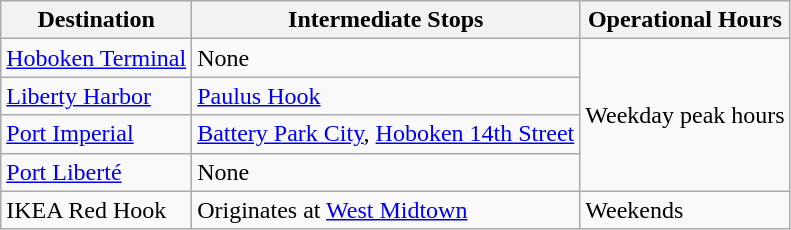<table class="wikitable">
<tr>
<th>Destination</th>
<th>Intermediate Stops</th>
<th>Operational Hours</th>
</tr>
<tr>
<td><a href='#'>Hoboken Terminal</a></td>
<td>None</td>
<td rowspan="4">Weekday peak hours</td>
</tr>
<tr>
<td><a href='#'>Liberty Harbor</a></td>
<td><a href='#'>Paulus Hook</a></td>
</tr>
<tr>
<td><a href='#'>Port Imperial</a></td>
<td><a href='#'>Battery Park City</a>, <a href='#'>Hoboken 14th Street</a></td>
</tr>
<tr>
<td><a href='#'>Port Liberté</a></td>
<td>None</td>
</tr>
<tr>
<td>IKEA Red Hook</td>
<td>Originates at <a href='#'>West Midtown</a></td>
<td>Weekends</td>
</tr>
</table>
